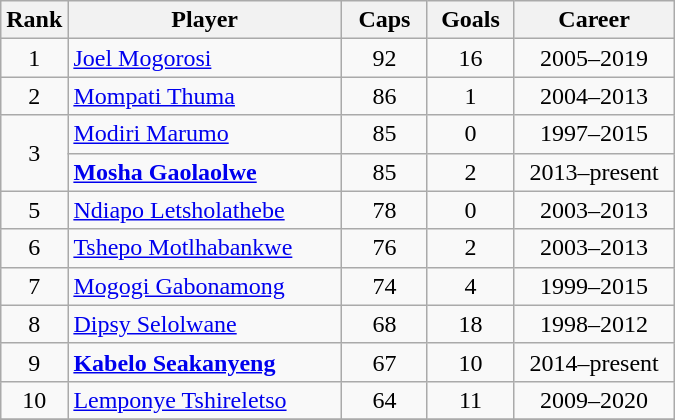<table class="wikitable sortable" style="text-align:center;">
<tr>
<th width=30px>Rank</th>
<th style="width:175px;">Player</th>
<th width=50px>Caps</th>
<th width=50px>Goals</th>
<th style="width:100px;">Career</th>
</tr>
<tr>
<td>1</td>
<td align=left><a href='#'>Joel Mogorosi</a></td>
<td>92</td>
<td>16</td>
<td>2005–2019</td>
</tr>
<tr>
<td>2</td>
<td align=left><a href='#'>Mompati Thuma</a></td>
<td>86</td>
<td>1</td>
<td>2004–2013</td>
</tr>
<tr>
<td rowspan=2>3</td>
<td align=left><a href='#'>Modiri Marumo</a></td>
<td>85</td>
<td>0</td>
<td>1997–2015</td>
</tr>
<tr>
<td align=left><strong><a href='#'>Mosha Gaolaolwe</a></strong></td>
<td>85</td>
<td>2</td>
<td>2013–present</td>
</tr>
<tr>
<td>5</td>
<td align=left><a href='#'>Ndiapo Letsholathebe</a></td>
<td>78</td>
<td>0</td>
<td>2003–2013</td>
</tr>
<tr>
<td>6</td>
<td align=left><a href='#'>Tshepo Motlhabankwe</a></td>
<td>76</td>
<td>2</td>
<td>2003–2013</td>
</tr>
<tr>
<td>7</td>
<td align=left><a href='#'>Mogogi Gabonamong</a></td>
<td>74</td>
<td>4</td>
<td>1999–2015</td>
</tr>
<tr>
<td>8</td>
<td align=left><a href='#'>Dipsy Selolwane</a></td>
<td>68</td>
<td>18</td>
<td>1998–2012</td>
</tr>
<tr>
<td>9</td>
<td align=left><strong><a href='#'>Kabelo Seakanyeng</a></strong></td>
<td>67</td>
<td>10</td>
<td>2014–present</td>
</tr>
<tr>
<td>10</td>
<td align=left><a href='#'>Lemponye Tshireletso</a></td>
<td>64</td>
<td>11</td>
<td>2009–2020</td>
</tr>
<tr>
</tr>
</table>
